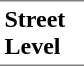<table border=0 cellspacing=0 cellpadding=3>
<tr>
<td style="border-bottom:solid 1px gray;border-top:solid 1px gray;" width=50 valign=top><strong>Street Level</strong></td>
</tr>
</table>
